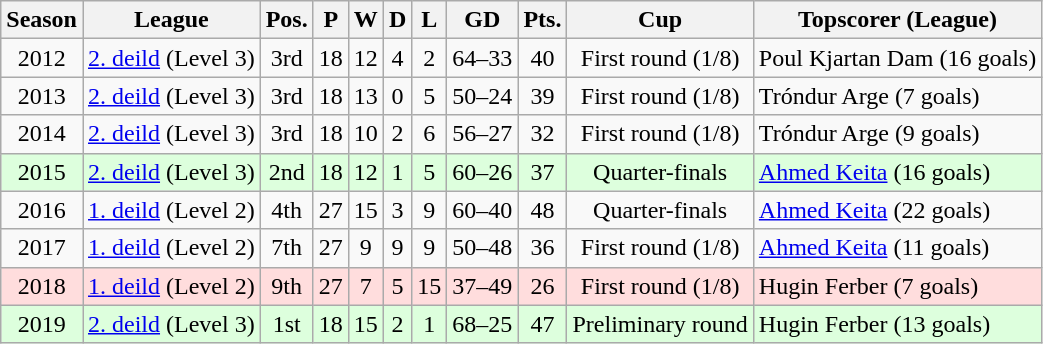<table class="wikitable" style="text-align:center;">
<tr>
<th>Season</th>
<th>League</th>
<th>Pos.</th>
<th>P</th>
<th>W</th>
<th>D</th>
<th>L</th>
<th>GD</th>
<th>Pts.</th>
<th>Cup</th>
<th>Topscorer (League)</th>
</tr>
<tr>
<td>2012</td>
<td><a href='#'>2. deild</a> (Level 3)</td>
<td>3rd</td>
<td>18</td>
<td>12</td>
<td>4</td>
<td>2</td>
<td>64–33</td>
<td>40</td>
<td>First round (1/8)</td>
<td align=left> Poul Kjartan Dam (16 goals)</td>
</tr>
<tr>
<td>2013</td>
<td><a href='#'>2. deild</a> (Level 3)</td>
<td>3rd</td>
<td>18</td>
<td>13</td>
<td>0</td>
<td>5</td>
<td>50–24</td>
<td>39</td>
<td>First round (1/8)</td>
<td align=left> Tróndur Arge (7 goals)</td>
</tr>
<tr>
<td>2014</td>
<td><a href='#'>2. deild</a> (Level 3)</td>
<td>3rd</td>
<td>18</td>
<td>10</td>
<td>2</td>
<td>6</td>
<td>56–27</td>
<td>32</td>
<td>First round (1/8)</td>
<td align=left> Tróndur Arge (9 goals)</td>
</tr>
<tr bgcolor=ddffdd>
<td>2015</td>
<td><a href='#'>2. deild</a> (Level 3)</td>
<td>2nd</td>
<td>18</td>
<td>12</td>
<td>1</td>
<td>5</td>
<td>60–26</td>
<td>37</td>
<td>Quarter-finals</td>
<td align=left> <a href='#'>Ahmed Keita</a> (16 goals)</td>
</tr>
<tr>
<td>2016</td>
<td><a href='#'>1. deild</a> (Level 2)</td>
<td>4th</td>
<td>27</td>
<td>15</td>
<td>3</td>
<td>9</td>
<td>60–40</td>
<td>48</td>
<td>Quarter-finals</td>
<td align=left> <a href='#'>Ahmed Keita</a> (22 goals)</td>
</tr>
<tr>
<td>2017</td>
<td><a href='#'>1. deild</a> (Level 2)</td>
<td>7th</td>
<td>27</td>
<td>9</td>
<td>9</td>
<td>9</td>
<td>50–48</td>
<td>36</td>
<td>First round (1/8)</td>
<td align=left> <a href='#'>Ahmed Keita</a> (11 goals)</td>
</tr>
<tr bgcolor=#ffdddd>
<td>2018</td>
<td><a href='#'>1. deild</a> (Level 2)</td>
<td>9th</td>
<td>27</td>
<td>7</td>
<td>5</td>
<td>15</td>
<td>37–49</td>
<td>26</td>
<td>First round (1/8)</td>
<td align=left> Hugin Ferber (7 goals)</td>
</tr>
<tr bgcolor=ddffdd>
<td>2019</td>
<td><a href='#'>2. deild</a> (Level 3)</td>
<td>1st</td>
<td>18</td>
<td>15</td>
<td>2</td>
<td>1</td>
<td>68–25</td>
<td>47</td>
<td>Preliminary round</td>
<td align=left> Hugin Ferber (13 goals)</td>
</tr>
</table>
